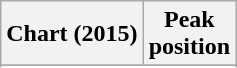<table class="wikitable sortable plainrowheaders">
<tr>
<th>Chart (2015)</th>
<th>Peak<br>position</th>
</tr>
<tr>
</tr>
<tr>
</tr>
<tr>
</tr>
<tr>
</tr>
<tr>
</tr>
<tr>
</tr>
<tr>
</tr>
</table>
